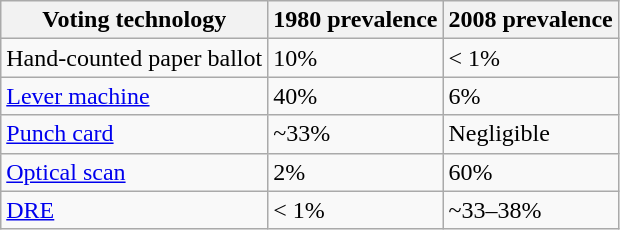<table class="wikitable floatright">
<tr>
<th>Voting technology</th>
<th>1980 prevalence</th>
<th>2008 prevalence</th>
</tr>
<tr>
<td>Hand-counted paper ballot</td>
<td>10%</td>
<td>< 1%</td>
</tr>
<tr>
<td><a href='#'>Lever machine</a></td>
<td>40%</td>
<td>6%</td>
</tr>
<tr>
<td><a href='#'>Punch card</a></td>
<td>~33%</td>
<td>Negligible</td>
</tr>
<tr>
<td><a href='#'>Optical scan</a></td>
<td>2%</td>
<td>60%</td>
</tr>
<tr>
<td><a href='#'>DRE</a></td>
<td>< 1%</td>
<td>~33–38%</td>
</tr>
</table>
